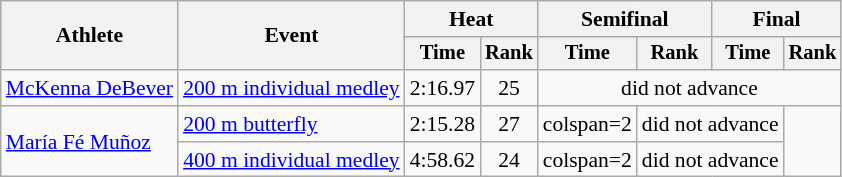<table class="wikitable" style="text-align:center; font-size:90%">
<tr>
<th rowspan="2">Athlete</th>
<th rowspan="2">Event</th>
<th colspan="2">Heat</th>
<th colspan="2">Semifinal</th>
<th colspan="2">Final</th>
</tr>
<tr style="font-size:95%">
<th>Time</th>
<th>Rank</th>
<th>Time</th>
<th>Rank</th>
<th>Time</th>
<th>Rank</th>
</tr>
<tr>
<td align=left><a href='#'>McKenna DeBever</a></td>
<td align=left><a href='#'>200 m individual medley</a></td>
<td>2:16.97</td>
<td>25</td>
<td colspan=4>did not advance</td>
</tr>
<tr>
<td align=left rowspan=2><a href='#'>María Fé Muñoz</a></td>
<td align=left><a href='#'>200 m butterfly</a></td>
<td>2:15.28</td>
<td>27</td>
<td>colspan=2</td>
<td colspan=2>did not advance</td>
</tr>
<tr>
<td align=left><a href='#'>400 m individual medley</a></td>
<td>4:58.62</td>
<td>24</td>
<td>colspan=2</td>
<td colspan=2>did not advance</td>
</tr>
</table>
